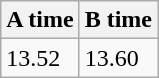<table class="wikitable" border="1" align="upright">
<tr>
<th>A time</th>
<th>B time</th>
</tr>
<tr>
<td>13.52</td>
<td>13.60</td>
</tr>
</table>
